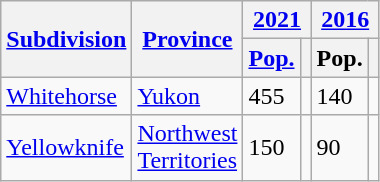<table class="wikitable sortable">
<tr>
<th rowspan="2"><a href='#'>Subdivision</a></th>
<th rowspan="2"><a href='#'>Province</a></th>
<th colspan="2"><a href='#'>2021</a></th>
<th colspan="2"><a href='#'>2016</a></th>
</tr>
<tr>
<th><a href='#'>Pop.</a></th>
<th></th>
<th>Pop.</th>
<th></th>
</tr>
<tr>
<td><a href='#'>Whitehorse</a></td>
<td><a href='#'>Yukon</a></td>
<td>455</td>
<td></td>
<td>140</td>
<td></td>
</tr>
<tr>
<td><a href='#'>Yellowknife</a></td>
<td><a href='#'>Northwest<br>Territories</a></td>
<td>150</td>
<td></td>
<td>90</td>
<td></td>
</tr>
</table>
